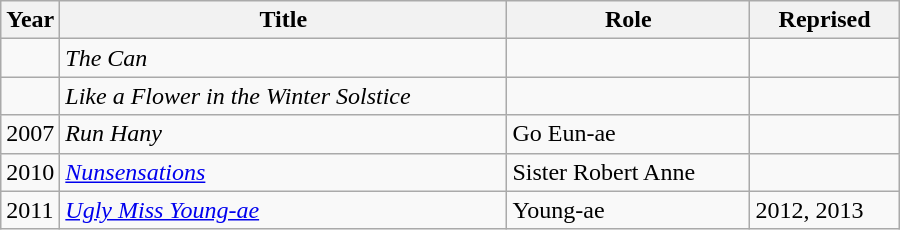<table class="wikitable" style="width:600px">
<tr>
<th width=10>Year</th>
<th>Title</th>
<th>Role</th>
<th>Reprised</th>
</tr>
<tr>
<td></td>
<td><em>The Can</em></td>
<td></td>
<td></td>
</tr>
<tr>
<td></td>
<td><em>Like a Flower in the Winter Solstice</em></td>
<td></td>
<td></td>
</tr>
<tr>
<td>2007</td>
<td><em>Run Hany</em></td>
<td>Go Eun-ae</td>
<td></td>
</tr>
<tr>
<td>2010</td>
<td><em><a href='#'>Nunsensations</a></em></td>
<td>Sister Robert Anne</td>
<td></td>
</tr>
<tr>
<td>2011</td>
<td><em><a href='#'>Ugly Miss Young-ae</a></em></td>
<td>Young-ae</td>
<td>2012, 2013</td>
</tr>
</table>
